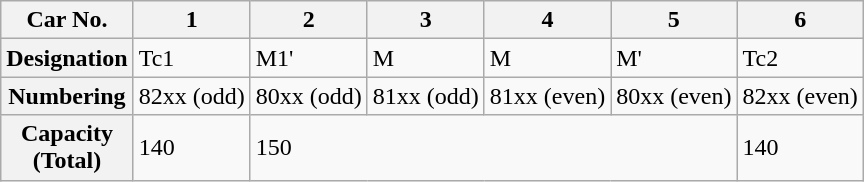<table class="wikitable">
<tr>
<th>Car No.</th>
<th>1</th>
<th>2</th>
<th>3</th>
<th>4</th>
<th>5</th>
<th>6</th>
</tr>
<tr>
<th>Designation</th>
<td>Tc1</td>
<td>M1'</td>
<td>M</td>
<td>M</td>
<td>M'</td>
<td>Tc2</td>
</tr>
<tr>
<th>Numbering</th>
<td>82xx (odd)</td>
<td>80xx (odd)</td>
<td>81xx (odd)</td>
<td>81xx (even)</td>
<td>80xx (even)</td>
<td>82xx (even)</td>
</tr>
<tr>
<th>Capacity<br>(Total)</th>
<td>140</td>
<td colspan="4">150</td>
<td>140</td>
</tr>
</table>
